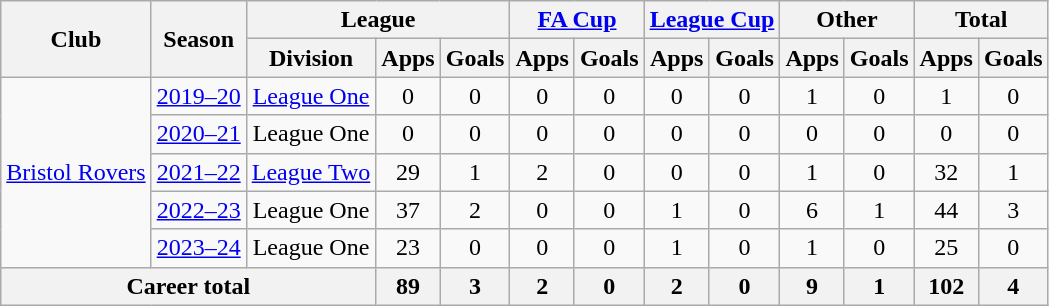<table class="wikitable" style="text-align: center">
<tr>
<th rowspan="2">Club</th>
<th rowspan="2">Season</th>
<th colspan="3">League</th>
<th colspan="2"><a href='#'>FA Cup</a></th>
<th colspan="2"><a href='#'>League Cup</a></th>
<th colspan="2">Other</th>
<th colspan="2">Total</th>
</tr>
<tr>
<th>Division</th>
<th>Apps</th>
<th>Goals</th>
<th>Apps</th>
<th>Goals</th>
<th>Apps</th>
<th>Goals</th>
<th>Apps</th>
<th>Goals</th>
<th>Apps</th>
<th>Goals</th>
</tr>
<tr>
<td rowspan="5"><a href='#'>Bristol Rovers</a></td>
<td><a href='#'>2019–20</a></td>
<td><a href='#'>League One</a></td>
<td>0</td>
<td>0</td>
<td>0</td>
<td>0</td>
<td>0</td>
<td>0</td>
<td>1</td>
<td>0</td>
<td>1</td>
<td>0</td>
</tr>
<tr>
<td><a href='#'>2020–21</a></td>
<td>League One</td>
<td>0</td>
<td>0</td>
<td>0</td>
<td>0</td>
<td>0</td>
<td>0</td>
<td>0</td>
<td>0</td>
<td>0</td>
<td>0</td>
</tr>
<tr>
<td><a href='#'>2021–22</a></td>
<td><a href='#'>League Two</a></td>
<td>29</td>
<td>1</td>
<td>2</td>
<td>0</td>
<td>0</td>
<td>0</td>
<td>1</td>
<td>0</td>
<td>32</td>
<td>1</td>
</tr>
<tr>
<td><a href='#'>2022–23</a></td>
<td>League One</td>
<td>37</td>
<td>2</td>
<td>0</td>
<td>0</td>
<td>1</td>
<td>0</td>
<td>6</td>
<td>1</td>
<td>44</td>
<td>3</td>
</tr>
<tr>
<td><a href='#'>2023–24</a></td>
<td>League One</td>
<td>23</td>
<td>0</td>
<td>0</td>
<td>0</td>
<td>1</td>
<td>0</td>
<td>1</td>
<td>0</td>
<td>25</td>
<td>0</td>
</tr>
<tr>
<th colspan="3">Career total</th>
<th>89</th>
<th>3</th>
<th>2</th>
<th>0</th>
<th>2</th>
<th>0</th>
<th>9</th>
<th>1</th>
<th>102</th>
<th>4</th>
</tr>
</table>
